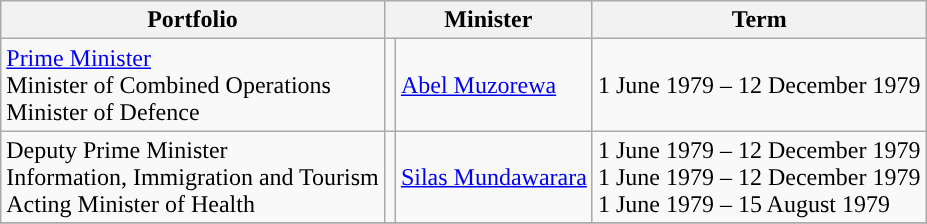<table class="wikitable">
<tr>
<th>Portfolio</th>
<th colspan=2>Minister</th>
<th colspan=2>Term</th>
</tr>
<tr>
<td><a href='#'>Prime Minister</a><br>Minister of Combined Operations<br>Minister of Defence</td>
<td style="background:"></td>
<td><a href='#'>Abel Muzorewa</a></td>
<td>1 June 1979 – 12 December 1979</td>
</tr>
<tr>
<td>Deputy Prime Minister<br>Information, Immigration and Tourism<br>Acting Minister of Health</td>
<td style="background:"></td>
<td><a href='#'>Silas Mundawarara</a></td>
<td>1 June 1979 – 12 December 1979<br>1 June 1979 – 12 December 1979<br>1 June 1979 – 15 August 1979</td>
</tr>
<tr>
</tr>
</table>
